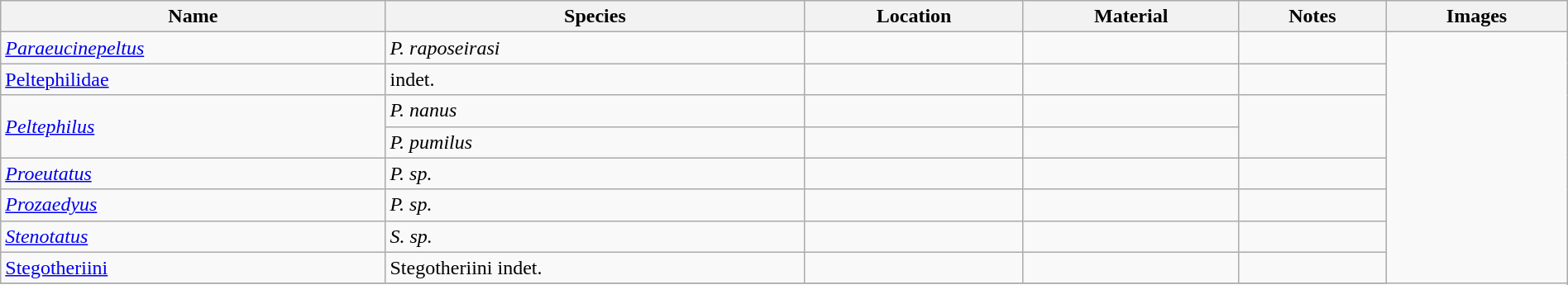<table class="wikitable" align="center" width="100%">
<tr>
<th>Name</th>
<th>Species</th>
<th>Location</th>
<th>Material</th>
<th>Notes</th>
<th>Images</th>
</tr>
<tr>
<td><em><a href='#'>Paraeucinepeltus</a></em></td>
<td><em>P. raposeirasi</em></td>
<td></td>
<td></td>
<td></td>
<td rowspan = 100><br></td>
</tr>
<tr>
<td><a href='#'>Peltephilidae</a></td>
<td>indet.</td>
<td></td>
<td></td>
<td></td>
</tr>
<tr>
<td rowspan = 2><em><a href='#'>Peltephilus</a></em></td>
<td><em>P. nanus</em></td>
<td></td>
<td></td>
<td rowspan = 2></td>
</tr>
<tr>
<td><em>P. pumilus</em></td>
<td></td>
<td></td>
</tr>
<tr>
<td><em><a href='#'>Proeutatus</a></em></td>
<td><em>P. sp.</em></td>
<td></td>
<td></td>
<td></td>
</tr>
<tr>
<td><em><a href='#'>Prozaedyus</a></em></td>
<td><em>P. sp.</em></td>
<td></td>
<td></td>
</tr>
<tr>
<td><em><a href='#'>Stenotatus</a></em></td>
<td><em>S. sp.</em></td>
<td></td>
<td></td>
<td></td>
</tr>
<tr>
<td><a href='#'>Stegotheriini</a></td>
<td>Stegotheriini indet.</td>
<td></td>
<td></td>
<td></td>
</tr>
<tr>
</tr>
</table>
